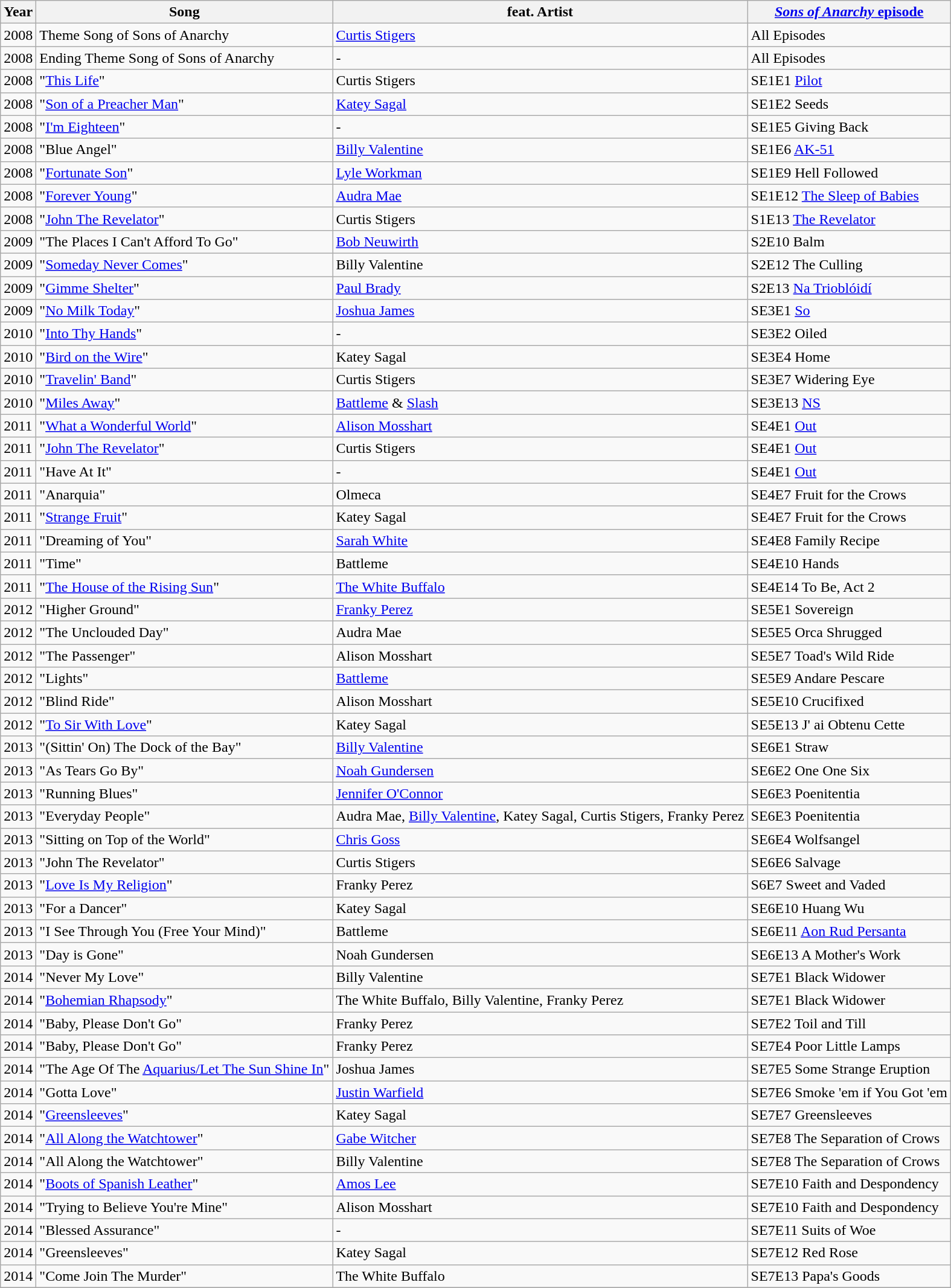<table class="wikitable">
<tr>
<th>Year</th>
<th>Song</th>
<th>feat. Artist</th>
<th><a href='#'><em>Sons of Anarchy</em> episode</a></th>
</tr>
<tr>
<td>2008</td>
<td>Theme Song of Sons of Anarchy</td>
<td><a href='#'>Curtis Stigers</a></td>
<td>All Episodes</td>
</tr>
<tr>
<td>2008</td>
<td>Ending Theme Song of Sons of Anarchy</td>
<td>-</td>
<td>All Episodes</td>
</tr>
<tr>
<td>2008</td>
<td>"<a href='#'>This Life</a>" </td>
<td>Curtis Stigers</td>
<td>SE1E1 <a href='#'>Pilot</a></td>
</tr>
<tr>
<td>2008</td>
<td>"<a href='#'>Son of a Preacher Man</a>"</td>
<td><a href='#'>Katey Sagal</a></td>
<td>SE1E2 Seeds</td>
</tr>
<tr>
<td>2008</td>
<td>"<a href='#'>I'm Eighteen</a>"</td>
<td>-</td>
<td>SE1E5 Giving Back</td>
</tr>
<tr>
<td>2008</td>
<td>"Blue Angel"</td>
<td><a href='#'>Billy Valentine</a></td>
<td>SE1E6 <a href='#'>AK-51</a></td>
</tr>
<tr>
<td>2008</td>
<td>"<a href='#'>Fortunate Son</a>"</td>
<td><a href='#'>Lyle Workman</a></td>
<td>SE1E9 Hell Followed</td>
</tr>
<tr>
<td>2008</td>
<td>"<a href='#'>Forever Young</a>"</td>
<td><a href='#'>Audra Mae</a></td>
<td>SE1E12 <a href='#'>The Sleep of Babies</a></td>
</tr>
<tr>
<td>2008</td>
<td>"<a href='#'>John The Revelator</a>"</td>
<td>Curtis Stigers</td>
<td>S1E13 <a href='#'>The Revelator</a></td>
</tr>
<tr>
<td>2009</td>
<td>"The Places I Can't Afford To Go"</td>
<td><a href='#'>Bob Neuwirth</a></td>
<td>S2E10 Balm</td>
</tr>
<tr>
<td>2009</td>
<td>"<a href='#'>Someday Never Comes</a>"</td>
<td>Billy Valentine</td>
<td>S2E12 The Culling</td>
</tr>
<tr>
<td>2009</td>
<td>"<a href='#'>Gimme Shelter</a>"</td>
<td><a href='#'>Paul Brady</a></td>
<td>S2E13 <a href='#'>Na Trioblóidí</a></td>
</tr>
<tr>
<td>2009</td>
<td>"<a href='#'>No Milk Today</a>"</td>
<td><a href='#'>Joshua James</a></td>
<td>SE3E1 <a href='#'>So</a></td>
</tr>
<tr>
<td>2010</td>
<td>"<a href='#'>Into Thy Hands</a>"</td>
<td>-</td>
<td>SE3E2 Oiled</td>
</tr>
<tr>
<td>2010</td>
<td>"<a href='#'>Bird on the Wire</a>"</td>
<td>Katey Sagal</td>
<td>SE3E4 Home</td>
</tr>
<tr>
<td>2010</td>
<td>"<a href='#'>Travelin' Band</a>"</td>
<td>Curtis Stigers</td>
<td>SE3E7 Widering Eye</td>
</tr>
<tr>
<td>2010</td>
<td>"<a href='#'>Miles Away</a>"</td>
<td><a href='#'>Battleme</a> & <a href='#'>Slash</a></td>
<td>SE3E13 <a href='#'>NS</a></td>
</tr>
<tr>
<td>2011</td>
<td>"<a href='#'>What a Wonderful World</a>"</td>
<td><a href='#'>Alison Mosshart</a></td>
<td>SE4E1 <a href='#'>Out</a></td>
</tr>
<tr>
<td>2011</td>
<td>"<a href='#'>John The Revelator</a>"</td>
<td>Curtis Stigers</td>
<td>SE4E1 <a href='#'>Out</a></td>
</tr>
<tr>
<td>2011</td>
<td>"Have At It"</td>
<td>-</td>
<td>SE4E1 <a href='#'>Out</a></td>
</tr>
<tr>
<td>2011</td>
<td>"Anarquia"</td>
<td>Olmeca</td>
<td>SE4E7 Fruit for the Crows</td>
</tr>
<tr>
<td>2011</td>
<td>"<a href='#'>Strange Fruit</a>"</td>
<td>Katey Sagal</td>
<td>SE4E7 Fruit for the Crows</td>
</tr>
<tr>
<td>2011</td>
<td>"Dreaming of You"</td>
<td><a href='#'>Sarah White</a></td>
<td>SE4E8 Family Recipe</td>
</tr>
<tr>
<td>2011</td>
<td>"Time"</td>
<td>Battleme</td>
<td>SE4E10 Hands</td>
</tr>
<tr>
<td>2011</td>
<td>"<a href='#'>The House of the Rising Sun</a>"</td>
<td><a href='#'>The White Buffalo</a></td>
<td>SE4E14 To Be, Act 2</td>
</tr>
<tr>
<td>2012</td>
<td>"Higher Ground"</td>
<td><a href='#'>Franky Perez</a></td>
<td>SE5E1 Sovereign</td>
</tr>
<tr>
<td>2012</td>
<td>"The Unclouded Day"</td>
<td>Audra Mae</td>
<td>SE5E5 Orca Shrugged</td>
</tr>
<tr>
<td>2012</td>
<td>"The Passenger"</td>
<td>Alison Mosshart</td>
<td>SE5E7 Toad's Wild Ride</td>
</tr>
<tr>
<td>2012</td>
<td>"Lights"</td>
<td><a href='#'>Battleme</a></td>
<td>SE5E9 Andare Pescare</td>
</tr>
<tr>
<td>2012</td>
<td>"Blind Ride"</td>
<td>Alison Mosshart</td>
<td>SE5E10 Crucifixed</td>
</tr>
<tr>
<td>2012</td>
<td>"<a href='#'>To Sir With Love</a>"</td>
<td>Katey Sagal</td>
<td>SE5E13 J' ai Obtenu Cette</td>
</tr>
<tr>
<td>2013</td>
<td>"(Sittin' On) The Dock of the Bay"</td>
<td><a href='#'>Billy Valentine</a></td>
<td>SE6E1 Straw</td>
</tr>
<tr>
<td>2013</td>
<td>"As Tears Go By"</td>
<td><a href='#'>Noah Gundersen</a></td>
<td>SE6E2 One One Six</td>
</tr>
<tr>
<td>2013</td>
<td>"Running Blues"</td>
<td><a href='#'>Jennifer O'Connor</a></td>
<td>SE6E3 Poenitentia</td>
</tr>
<tr>
<td>2013</td>
<td>"Everyday People"</td>
<td>Audra Mae, <a href='#'>Billy Valentine</a>, Katey Sagal, Curtis Stigers, Franky Perez</td>
<td>SE6E3 Poenitentia</td>
</tr>
<tr>
<td>2013</td>
<td>"Sitting on Top of the World"</td>
<td><a href='#'>Chris Goss</a></td>
<td>SE6E4 Wolfsangel</td>
</tr>
<tr>
<td>2013</td>
<td>"John The Revelator"</td>
<td>Curtis Stigers</td>
<td>SE6E6 Salvage</td>
</tr>
<tr>
<td>2013</td>
<td>"<a href='#'>Love Is My Religion</a>"</td>
<td>Franky Perez</td>
<td>S6E7 Sweet and Vaded</td>
</tr>
<tr>
<td>2013</td>
<td>"For a Dancer"</td>
<td>Katey Sagal</td>
<td>SE6E10 Huang Wu</td>
</tr>
<tr>
<td>2013</td>
<td>"I See Through You (Free Your Mind)"</td>
<td>Battleme</td>
<td>SE6E11 <a href='#'>Aon Rud Persanta</a></td>
</tr>
<tr>
<td>2013</td>
<td>"Day is Gone"</td>
<td>Noah Gundersen</td>
<td>SE6E13 A Mother's Work</td>
</tr>
<tr>
<td>2014</td>
<td>"Never My Love"</td>
<td>Billy Valentine</td>
<td>SE7E1 Black Widower</td>
</tr>
<tr>
<td>2014</td>
<td>"<a href='#'>Bohemian Rhapsody</a>"</td>
<td>The White Buffalo, Billy Valentine, Franky Perez</td>
<td>SE7E1 Black Widower</td>
</tr>
<tr>
<td>2014</td>
<td>"Baby, Please Don't Go"</td>
<td>Franky Perez</td>
<td>SE7E2 Toil and Till</td>
</tr>
<tr>
<td>2014</td>
<td>"Baby, Please Don't Go"</td>
<td>Franky Perez</td>
<td>SE7E4 Poor Little Lamps</td>
</tr>
<tr>
<td>2014</td>
<td>"The Age Of The <a href='#'>Aquarius/Let The Sun Shine In</a>"</td>
<td>Joshua James</td>
<td>SE7E5 Some Strange Eruption</td>
</tr>
<tr>
<td>2014</td>
<td>"Gotta Love"</td>
<td><a href='#'>Justin Warfield</a></td>
<td>SE7E6 Smoke 'em if You Got 'em</td>
</tr>
<tr>
<td>2014</td>
<td>"<a href='#'>Greensleeves</a>"</td>
<td>Katey Sagal</td>
<td>SE7E7 Greensleeves</td>
</tr>
<tr>
<td>2014</td>
<td>"<a href='#'>All Along the Watchtower</a>"</td>
<td><a href='#'>Gabe Witcher</a></td>
<td>SE7E8 The Separation of Crows</td>
</tr>
<tr>
<td>2014</td>
<td>"All Along the Watchtower"</td>
<td>Billy Valentine</td>
<td>SE7E8 The Separation of Crows</td>
</tr>
<tr>
<td>2014</td>
<td>"<a href='#'>Boots of Spanish Leather</a>"</td>
<td><a href='#'>Amos Lee</a></td>
<td>SE7E10 Faith and Despondency</td>
</tr>
<tr>
<td>2014</td>
<td>"Trying to Believe You're Mine"</td>
<td>Alison Mosshart</td>
<td>SE7E10 Faith and Despondency</td>
</tr>
<tr>
<td>2014</td>
<td>"Blessed Assurance"</td>
<td>-</td>
<td>SE7E11 Suits of Woe</td>
</tr>
<tr>
<td>2014</td>
<td>"Greensleeves"</td>
<td>Katey Sagal</td>
<td>SE7E12 Red Rose</td>
</tr>
<tr>
<td>2014</td>
<td>"Come Join The Murder"</td>
<td>The White Buffalo</td>
<td>SE7E13 Papa's Goods</td>
</tr>
<tr>
</tr>
</table>
